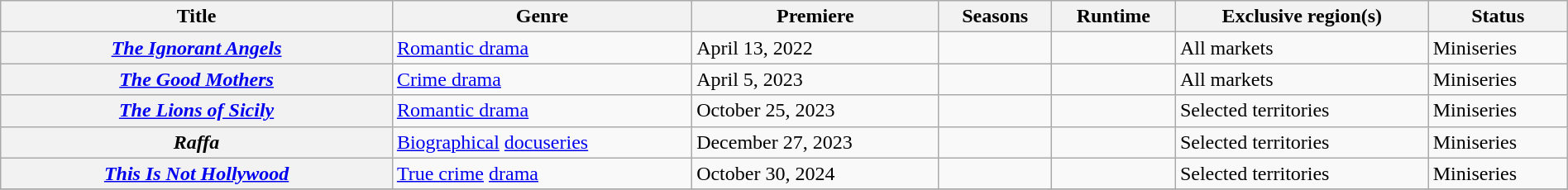<table class="wikitable plainrowheaders sortable" style="width:100%;">
<tr>
<th scope="col" style="width:25%;">Title</th>
<th>Genre</th>
<th>Premiere</th>
<th>Seasons</th>
<th>Runtime</th>
<th>Exclusive region(s)</th>
<th>Status</th>
</tr>
<tr>
<th scope="row"><em><a href='#'>The Ignorant Angels</a></em></th>
<td><a href='#'>Romantic drama</a></td>
<td>April 13, 2022</td>
<td></td>
<td></td>
<td>All markets</td>
<td>Miniseries</td>
</tr>
<tr>
<th scope="row"><em><a href='#'>The Good Mothers</a></em></th>
<td><a href='#'>Crime drama</a></td>
<td>April 5, 2023</td>
<td></td>
<td></td>
<td>All markets</td>
<td>Miniseries</td>
</tr>
<tr>
<th scope="row"><em><a href='#'>The Lions of Sicily</a></em></th>
<td><a href='#'>Romantic drama</a></td>
<td>October 25, 2023</td>
<td></td>
<td></td>
<td>Selected territories</td>
<td>Miniseries</td>
</tr>
<tr>
<th scope="row"><em>Raffa</em></th>
<td><a href='#'>Biographical</a> <a href='#'>docuseries</a></td>
<td>December 27, 2023</td>
<td></td>
<td></td>
<td>Selected territories</td>
<td>Miniseries</td>
</tr>
<tr>
<th scope="row"><em><a href='#'>This Is Not Hollywood</a></em></th>
<td><a href='#'>True crime</a> <a href='#'>drama</a></td>
<td>October 30, 2024</td>
<td></td>
<td></td>
<td>Selected territories</td>
<td>Miniseries</td>
</tr>
<tr>
</tr>
</table>
